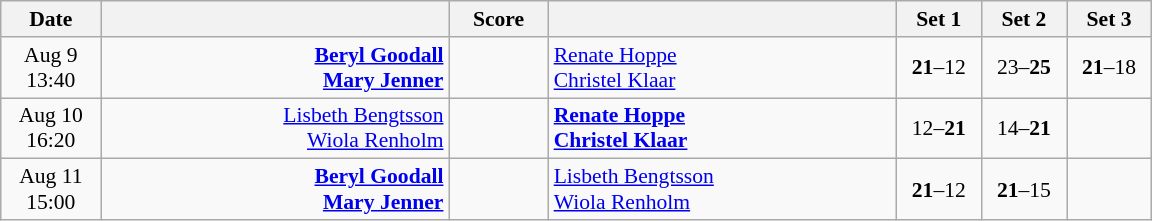<table class="wikitable" style="text-align: center; font-size:90% ">
<tr>
<th width="60">Date</th>
<th align="right" width="225"></th>
<th width="60">Score</th>
<th align="left" width="225"></th>
<th width="50">Set 1</th>
<th width="50">Set 2</th>
<th width="50">Set 3</th>
</tr>
<tr>
<td>Aug 9<br>13:40</td>
<td align="right"><strong><a href='#'>Beryl Goodall</a> <br><a href='#'>Mary Jenner</a> </strong></td>
<td align="center"></td>
<td align="left"> <a href='#'>Renate Hoppe</a><br> <a href='#'>Christel Klaar</a></td>
<td><strong>21</strong>–12</td>
<td>23–<strong>25</strong></td>
<td><strong>21</strong>–18</td>
</tr>
<tr>
<td>Aug 10<br>16:20</td>
<td align="right"><a href='#'>Lisbeth Bengtsson</a> <br><a href='#'>Wiola Renholm</a> </td>
<td align="center"></td>
<td align="left"><strong> <a href='#'>Renate Hoppe</a><br> <a href='#'>Christel Klaar</a></strong></td>
<td>12–<strong>21</strong></td>
<td>14–<strong>21</strong></td>
<td></td>
</tr>
<tr>
<td>Aug 11<br>15:00</td>
<td align="right"><strong><a href='#'>Beryl Goodall</a> <br><a href='#'>Mary Jenner</a> </strong></td>
<td align="center"></td>
<td align="left"> <a href='#'>Lisbeth Bengtsson</a><br> <a href='#'>Wiola Renholm</a></td>
<td><strong>21</strong>–12</td>
<td><strong>21</strong>–15</td>
<td></td>
</tr>
</table>
